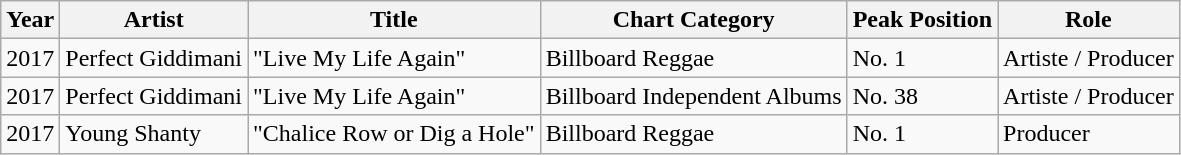<table class="wikitable">
<tr>
<th>Year</th>
<th>Artist</th>
<th>Title</th>
<th>Chart Category</th>
<th>Peak Position</th>
<th>Role</th>
</tr>
<tr>
<td rowspan="1">2017</td>
<td rowspan="1">Perfect Giddimani</td>
<td rowspan="1">"Live My Life Again"</td>
<td>Billboard Reggae</td>
<td>No. 1</td>
<td>Artiste / Producer</td>
</tr>
<tr>
<td rowspan="1">2017</td>
<td rowspan="1">Perfect Giddimani</td>
<td rowspan="1">"Live My Life Again"</td>
<td>Billboard Independent Albums</td>
<td>No. 38</td>
<td>Artiste / Producer</td>
</tr>
<tr>
<td rowspan="1">2017</td>
<td rowspan="1">Young Shanty</td>
<td rowspan="1">"Chalice Row or Dig a Hole"</td>
<td>Billboard Reggae</td>
<td>No. 1</td>
<td>Producer</td>
</tr>
</table>
